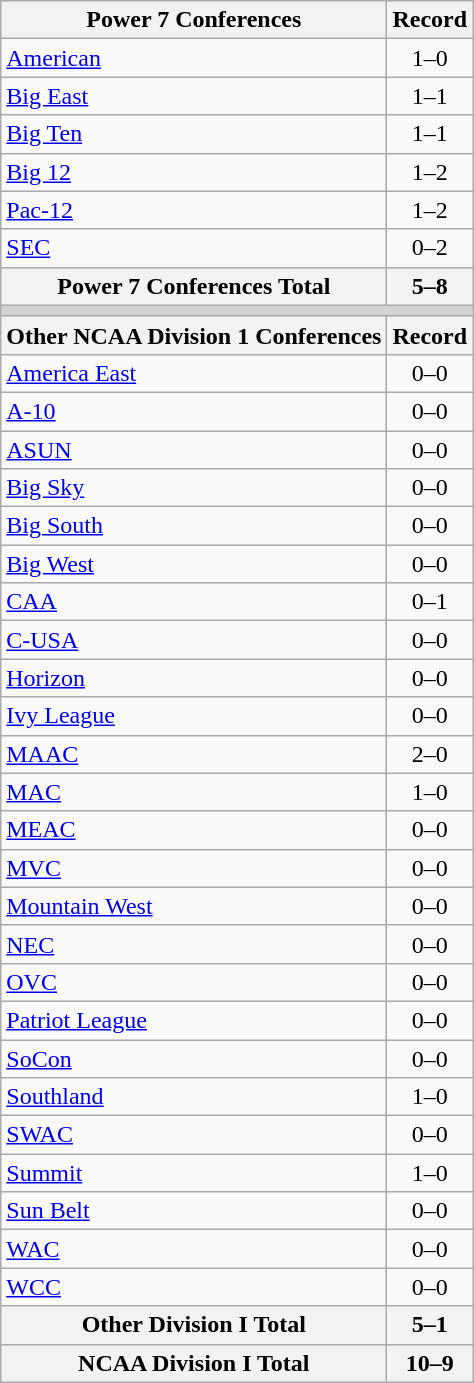<table class="wikitable">
<tr>
<th>Power 7 Conferences</th>
<th>Record</th>
</tr>
<tr>
<td><a href='#'>American</a></td>
<td align=center>1–0</td>
</tr>
<tr>
<td><a href='#'>Big East</a></td>
<td align=center>1–1</td>
</tr>
<tr>
<td><a href='#'>Big Ten</a></td>
<td align=center>1–1</td>
</tr>
<tr>
<td><a href='#'>Big 12</a></td>
<td align=center>1–2</td>
</tr>
<tr>
<td><a href='#'>Pac-12</a></td>
<td align=center>1–2</td>
</tr>
<tr>
<td><a href='#'>SEC</a></td>
<td align=center>0–2</td>
</tr>
<tr>
<th>Power 7 Conferences Total</th>
<th>5–8</th>
</tr>
<tr>
<th colspan="2" style="background:lightgrey;"></th>
</tr>
<tr>
<th>Other NCAA Division 1 Conferences</th>
<th>Record</th>
</tr>
<tr>
<td><a href='#'>America East</a></td>
<td align=center>0–0</td>
</tr>
<tr>
<td><a href='#'>A-10</a></td>
<td align=center>0–0</td>
</tr>
<tr>
<td><a href='#'>ASUN</a></td>
<td align=center>0–0</td>
</tr>
<tr>
<td><a href='#'>Big Sky</a></td>
<td align=center>0–0</td>
</tr>
<tr>
<td><a href='#'>Big South</a></td>
<td align=center>0–0</td>
</tr>
<tr>
<td><a href='#'>Big West</a></td>
<td align=center>0–0</td>
</tr>
<tr>
<td><a href='#'>CAA</a></td>
<td align=center>0–1</td>
</tr>
<tr>
<td><a href='#'>C-USA</a></td>
<td align=center>0–0</td>
</tr>
<tr>
<td><a href='#'>Horizon</a></td>
<td align=center>0–0</td>
</tr>
<tr>
<td><a href='#'>Ivy League</a></td>
<td align=center>0–0</td>
</tr>
<tr>
<td><a href='#'>MAAC</a></td>
<td align=center>2–0</td>
</tr>
<tr>
<td><a href='#'>MAC</a></td>
<td align=center>1–0</td>
</tr>
<tr>
<td><a href='#'>MEAC</a></td>
<td align=center>0–0</td>
</tr>
<tr>
<td><a href='#'>MVC</a></td>
<td align=center>0–0</td>
</tr>
<tr>
<td><a href='#'>Mountain West</a></td>
<td align=center>0–0</td>
</tr>
<tr>
<td><a href='#'>NEC</a></td>
<td align=center>0–0</td>
</tr>
<tr>
<td><a href='#'>OVC</a></td>
<td align=center>0–0</td>
</tr>
<tr>
<td><a href='#'>Patriot League</a></td>
<td align=center>0–0</td>
</tr>
<tr>
<td><a href='#'>SoCon</a></td>
<td align=center>0–0</td>
</tr>
<tr>
<td><a href='#'>Southland</a></td>
<td align=center>1–0</td>
</tr>
<tr>
<td><a href='#'>SWAC</a></td>
<td align=center>0–0</td>
</tr>
<tr>
<td><a href='#'>Summit</a></td>
<td align=center>1–0</td>
</tr>
<tr>
<td><a href='#'>Sun Belt</a></td>
<td align=center>0–0</td>
</tr>
<tr>
<td><a href='#'>WAC</a></td>
<td align=center>0–0</td>
</tr>
<tr>
<td><a href='#'>WCC</a></td>
<td align=center>0–0</td>
</tr>
<tr>
<th>Other Division I Total</th>
<th>5–1</th>
</tr>
<tr>
<th>NCAA Division I Total</th>
<th>10–9</th>
</tr>
</table>
